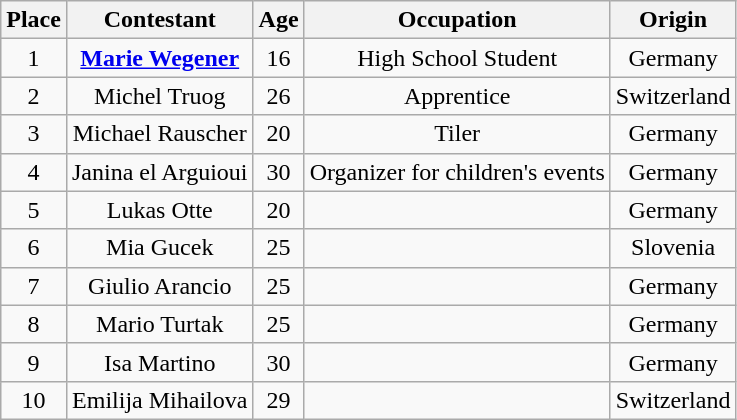<table class="wikitable center" style="text-align:center;">
<tr>
<th>Place</th>
<th>Contestant</th>
<th>Age</th>
<th>Occupation</th>
<th>Origin</th>
</tr>
<tr>
<td>1</td>
<td><strong><a href='#'>Marie Wegener</a></strong></td>
<td>16</td>
<td>High School Student</td>
<td>Germany</td>
</tr>
<tr>
<td>2</td>
<td>Michel Truog</td>
<td>26</td>
<td>Apprentice</td>
<td>Switzerland</td>
</tr>
<tr>
<td>3</td>
<td>Michael Rauscher</td>
<td>20</td>
<td>Tiler</td>
<td>Germany</td>
</tr>
<tr>
<td>4</td>
<td>Janina el Arguioui</td>
<td>30</td>
<td>Organizer for children's events</td>
<td>Germany</td>
</tr>
<tr>
<td>5</td>
<td>Lukas Otte</td>
<td>20</td>
<td></td>
<td>Germany</td>
</tr>
<tr>
<td>6</td>
<td>Mia Gucek</td>
<td>25</td>
<td></td>
<td>Slovenia</td>
</tr>
<tr>
<td>7</td>
<td>Giulio Arancio</td>
<td>25</td>
<td></td>
<td>Germany</td>
</tr>
<tr>
<td>8</td>
<td>Mario Turtak</td>
<td>25</td>
<td></td>
<td>Germany</td>
</tr>
<tr>
<td>9</td>
<td>Isa Martino</td>
<td>30</td>
<td></td>
<td>Germany</td>
</tr>
<tr>
<td>10</td>
<td>Emilija Mihailova</td>
<td>29</td>
<td></td>
<td>Switzerland</td>
</tr>
</table>
